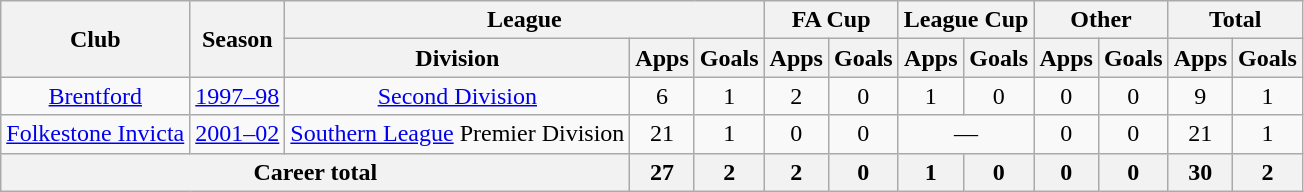<table class="wikitable" style="text-align: center;">
<tr>
<th rowspan="2">Club</th>
<th rowspan="2">Season</th>
<th colspan="3">League</th>
<th colspan="2">FA Cup</th>
<th colspan="2">League Cup</th>
<th colspan="2">Other</th>
<th colspan="2">Total</th>
</tr>
<tr>
<th>Division</th>
<th>Apps</th>
<th>Goals</th>
<th>Apps</th>
<th>Goals</th>
<th>Apps</th>
<th>Goals</th>
<th>Apps</th>
<th>Goals</th>
<th>Apps</th>
<th>Goals</th>
</tr>
<tr>
<td><a href='#'>Brentford</a></td>
<td><a href='#'>1997–98</a></td>
<td><a href='#'>Second Division</a></td>
<td>6</td>
<td>1</td>
<td>2</td>
<td>0</td>
<td>1</td>
<td>0</td>
<td>0</td>
<td>0</td>
<td>9</td>
<td>1</td>
</tr>
<tr>
<td><a href='#'>Folkestone Invicta</a></td>
<td><a href='#'>2001–02</a></td>
<td><a href='#'>Southern League</a> Premier Division</td>
<td>21</td>
<td>1</td>
<td>0</td>
<td>0</td>
<td colspan="2">—</td>
<td>0</td>
<td>0</td>
<td>21</td>
<td>1</td>
</tr>
<tr>
<th colspan="3">Career total</th>
<th>27</th>
<th>2</th>
<th>2</th>
<th>0</th>
<th>1</th>
<th>0</th>
<th>0</th>
<th>0</th>
<th>30</th>
<th>2</th>
</tr>
</table>
